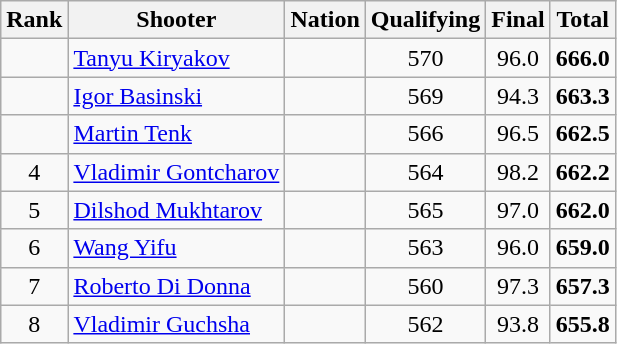<table class="wikitable sortable" style="text-align: center">
<tr>
<th>Rank</th>
<th>Shooter</th>
<th>Nation</th>
<th>Qualifying</th>
<th>Final</th>
<th>Total</th>
</tr>
<tr>
<td></td>
<td align=left><a href='#'>Tanyu Kiryakov</a></td>
<td align=left></td>
<td>570</td>
<td>96.0</td>
<td><strong>666.0</strong></td>
</tr>
<tr>
<td></td>
<td align=left><a href='#'>Igor Basinski</a></td>
<td align=left></td>
<td>569</td>
<td>94.3</td>
<td><strong>663.3</strong></td>
</tr>
<tr>
<td></td>
<td align=left><a href='#'>Martin Tenk</a></td>
<td align=left></td>
<td>566</td>
<td>96.5</td>
<td><strong>662.5</strong></td>
</tr>
<tr>
<td>4</td>
<td align=left><a href='#'>Vladimir Gontcharov</a></td>
<td align=left></td>
<td>564</td>
<td>98.2</td>
<td><strong>662.2</strong></td>
</tr>
<tr>
<td>5</td>
<td align=left><a href='#'>Dilshod Mukhtarov</a></td>
<td align=left></td>
<td>565</td>
<td>97.0</td>
<td><strong>662.0</strong></td>
</tr>
<tr>
<td>6</td>
<td align=left><a href='#'>Wang Yifu</a></td>
<td align=left></td>
<td>563</td>
<td>96.0</td>
<td><strong>659.0</strong></td>
</tr>
<tr>
<td>7</td>
<td align=left><a href='#'>Roberto Di Donna</a></td>
<td align=left></td>
<td>560</td>
<td>97.3</td>
<td><strong>657.3</strong></td>
</tr>
<tr>
<td>8</td>
<td align=left><a href='#'>Vladimir Guchsha</a></td>
<td align=left></td>
<td>562</td>
<td>93.8</td>
<td><strong>655.8</strong></td>
</tr>
</table>
